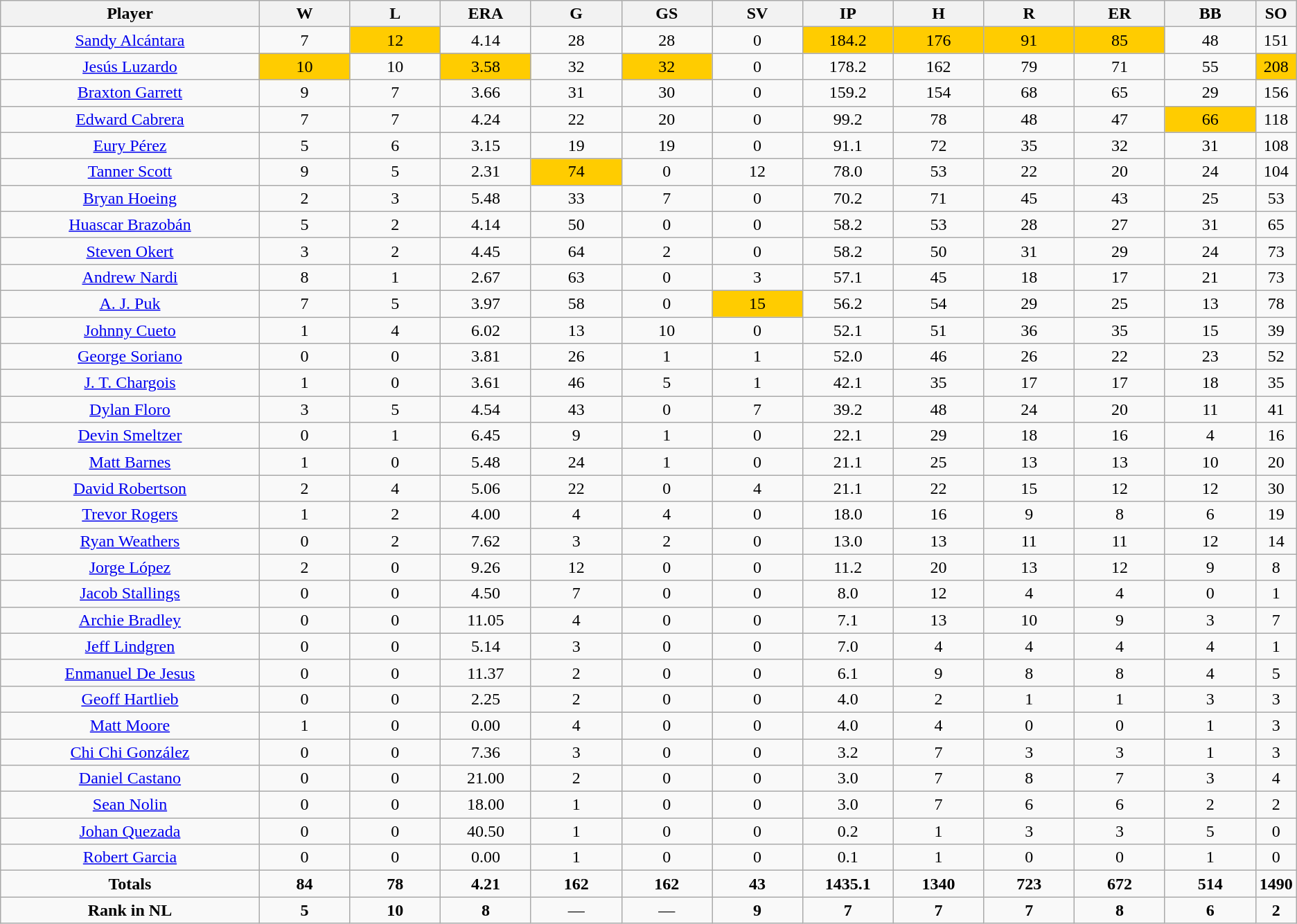<table class=wikitable style="text-align:center">
<tr>
<th bgcolor=#DDDDFF; width="20%">Player</th>
<th bgcolor=#DDDDFF; width="7%">W</th>
<th bgcolor=#DDDDFF; width="7%">L</th>
<th bgcolor=#DDDDFF; width="7%">ERA</th>
<th bgcolor=#DDDDFF; width="7%">G</th>
<th bgcolor=#DDDDFF; width="7%">GS</th>
<th bgcolor=#DDDDFF; width="7%">SV</th>
<th bgcolor=#DDDDFF; width="7%">IP</th>
<th bgcolor=#DDDDFF; width="7%">H</th>
<th bgcolor=#DDDDFF; width="7%">R</th>
<th bgcolor=#DDDDFF; width="7%">ER</th>
<th bgcolor=#DDDDFF; width="7%">BB</th>
<th bgcolor=#DDDDFF; width="7%">SO</th>
</tr>
<tr>
<td><a href='#'>Sandy Alcántara</a></td>
<td>7</td>
<td bgcolor=#ffcc00>12</td>
<td>4.14</td>
<td>28</td>
<td>28</td>
<td>0</td>
<td bgcolor=#ffcc00>184.2</td>
<td bgcolor=#ffcc00>176</td>
<td bgcolor=#ffcc00>91</td>
<td bgcolor=#ffcc00>85</td>
<td>48</td>
<td>151</td>
</tr>
<tr>
<td><a href='#'>Jesús Luzardo</a></td>
<td bgcolor=#ffcc00>10</td>
<td>10</td>
<td bgcolor=#ffcc00>3.58</td>
<td>32</td>
<td bgcolor=#ffcc00>32</td>
<td>0</td>
<td>178.2</td>
<td>162</td>
<td>79</td>
<td>71</td>
<td>55</td>
<td bgcolor=#ffcc00>208</td>
</tr>
<tr>
<td><a href='#'>Braxton Garrett</a></td>
<td>9</td>
<td>7</td>
<td>3.66</td>
<td>31</td>
<td>30</td>
<td>0</td>
<td>159.2</td>
<td>154</td>
<td>68</td>
<td>65</td>
<td>29</td>
<td>156</td>
</tr>
<tr>
<td><a href='#'>Edward Cabrera</a></td>
<td>7</td>
<td>7</td>
<td>4.24</td>
<td>22</td>
<td>20</td>
<td>0</td>
<td>99.2</td>
<td>78</td>
<td>48</td>
<td>47</td>
<td bgcolor=#ffcc00>66</td>
<td>118</td>
</tr>
<tr>
<td><a href='#'>Eury Pérez</a></td>
<td>5</td>
<td>6</td>
<td>3.15</td>
<td>19</td>
<td>19</td>
<td>0</td>
<td>91.1</td>
<td>72</td>
<td>35</td>
<td>32</td>
<td>31</td>
<td>108</td>
</tr>
<tr>
<td><a href='#'>Tanner Scott</a></td>
<td>9</td>
<td>5</td>
<td>2.31</td>
<td bgcolor=#ffcc00>74</td>
<td>0</td>
<td>12</td>
<td>78.0</td>
<td>53</td>
<td>22</td>
<td>20</td>
<td>24</td>
<td>104</td>
</tr>
<tr>
<td><a href='#'>Bryan Hoeing</a></td>
<td>2</td>
<td>3</td>
<td>5.48</td>
<td>33</td>
<td>7</td>
<td>0</td>
<td>70.2</td>
<td>71</td>
<td>45</td>
<td>43</td>
<td>25</td>
<td>53</td>
</tr>
<tr>
<td><a href='#'>Huascar Brazobán</a></td>
<td>5</td>
<td>2</td>
<td>4.14</td>
<td>50</td>
<td>0</td>
<td>0</td>
<td>58.2</td>
<td>53</td>
<td>28</td>
<td>27</td>
<td>31</td>
<td>65</td>
</tr>
<tr>
<td><a href='#'>Steven Okert</a></td>
<td>3</td>
<td>2</td>
<td>4.45</td>
<td>64</td>
<td>2</td>
<td>0</td>
<td>58.2</td>
<td>50</td>
<td>31</td>
<td>29</td>
<td>24</td>
<td>73</td>
</tr>
<tr>
<td><a href='#'>Andrew Nardi</a></td>
<td>8</td>
<td>1</td>
<td>2.67</td>
<td>63</td>
<td>0</td>
<td>3</td>
<td>57.1</td>
<td>45</td>
<td>18</td>
<td>17</td>
<td>21</td>
<td>73</td>
</tr>
<tr>
<td><a href='#'>A. J. Puk</a></td>
<td>7</td>
<td>5</td>
<td>3.97</td>
<td>58</td>
<td>0</td>
<td bgcolor=#ffcc00>15</td>
<td>56.2</td>
<td>54</td>
<td>29</td>
<td>25</td>
<td>13</td>
<td>78</td>
</tr>
<tr>
<td><a href='#'>Johnny Cueto</a></td>
<td>1</td>
<td>4</td>
<td>6.02</td>
<td>13</td>
<td>10</td>
<td>0</td>
<td>52.1</td>
<td>51</td>
<td>36</td>
<td>35</td>
<td>15</td>
<td>39</td>
</tr>
<tr>
<td><a href='#'>George Soriano</a></td>
<td>0</td>
<td>0</td>
<td>3.81</td>
<td>26</td>
<td>1</td>
<td>1</td>
<td>52.0</td>
<td>46</td>
<td>26</td>
<td>22</td>
<td>23</td>
<td>52</td>
</tr>
<tr>
<td><a href='#'>J. T. Chargois</a></td>
<td>1</td>
<td>0</td>
<td>3.61</td>
<td>46</td>
<td>5</td>
<td>1</td>
<td>42.1</td>
<td>35</td>
<td>17</td>
<td>17</td>
<td>18</td>
<td>35</td>
</tr>
<tr>
<td><a href='#'>Dylan Floro</a></td>
<td>3</td>
<td>5</td>
<td>4.54</td>
<td>43</td>
<td>0</td>
<td>7</td>
<td>39.2</td>
<td>48</td>
<td>24</td>
<td>20</td>
<td>11</td>
<td>41</td>
</tr>
<tr>
<td><a href='#'>Devin Smeltzer</a></td>
<td>0</td>
<td>1</td>
<td>6.45</td>
<td>9</td>
<td>1</td>
<td>0</td>
<td>22.1</td>
<td>29</td>
<td>18</td>
<td>16</td>
<td>4</td>
<td>16</td>
</tr>
<tr>
<td><a href='#'>Matt Barnes</a></td>
<td>1</td>
<td>0</td>
<td>5.48</td>
<td>24</td>
<td>1</td>
<td>0</td>
<td>21.1</td>
<td>25</td>
<td>13</td>
<td>13</td>
<td>10</td>
<td>20</td>
</tr>
<tr>
<td><a href='#'>David Robertson</a></td>
<td>2</td>
<td>4</td>
<td>5.06</td>
<td>22</td>
<td>0</td>
<td>4</td>
<td>21.1</td>
<td>22</td>
<td>15</td>
<td>12</td>
<td>12</td>
<td>30</td>
</tr>
<tr>
<td><a href='#'>Trevor Rogers</a></td>
<td>1</td>
<td>2</td>
<td>4.00</td>
<td>4</td>
<td>4</td>
<td>0</td>
<td>18.0</td>
<td>16</td>
<td>9</td>
<td>8</td>
<td>6</td>
<td>19</td>
</tr>
<tr>
<td><a href='#'>Ryan Weathers</a></td>
<td>0</td>
<td>2</td>
<td>7.62</td>
<td>3</td>
<td>2</td>
<td>0</td>
<td>13.0</td>
<td>13</td>
<td>11</td>
<td>11</td>
<td>12</td>
<td>14</td>
</tr>
<tr>
<td><a href='#'>Jorge López</a></td>
<td>2</td>
<td>0</td>
<td>9.26</td>
<td>12</td>
<td>0</td>
<td>0</td>
<td>11.2</td>
<td>20</td>
<td>13</td>
<td>12</td>
<td>9</td>
<td>8</td>
</tr>
<tr>
<td><a href='#'>Jacob Stallings</a></td>
<td>0</td>
<td>0</td>
<td>4.50</td>
<td>7</td>
<td>0</td>
<td>0</td>
<td>8.0</td>
<td>12</td>
<td>4</td>
<td>4</td>
<td>0</td>
<td>1</td>
</tr>
<tr>
<td><a href='#'>Archie Bradley</a></td>
<td>0</td>
<td>0</td>
<td>11.05</td>
<td>4</td>
<td>0</td>
<td>0</td>
<td>7.1</td>
<td>13</td>
<td>10</td>
<td>9</td>
<td>3</td>
<td>7</td>
</tr>
<tr>
<td><a href='#'>Jeff Lindgren</a></td>
<td>0</td>
<td>0</td>
<td>5.14</td>
<td>3</td>
<td>0</td>
<td>0</td>
<td>7.0</td>
<td>4</td>
<td>4</td>
<td>4</td>
<td>4</td>
<td>1</td>
</tr>
<tr>
<td><a href='#'>Enmanuel De Jesus</a></td>
<td>0</td>
<td>0</td>
<td>11.37</td>
<td>2</td>
<td>0</td>
<td>0</td>
<td>6.1</td>
<td>9</td>
<td>8</td>
<td>8</td>
<td>4</td>
<td>5</td>
</tr>
<tr>
<td><a href='#'>Geoff Hartlieb</a></td>
<td>0</td>
<td>0</td>
<td>2.25</td>
<td>2</td>
<td>0</td>
<td>0</td>
<td>4.0</td>
<td>2</td>
<td>1</td>
<td>1</td>
<td>3</td>
<td>3</td>
</tr>
<tr>
<td><a href='#'>Matt Moore</a></td>
<td>1</td>
<td>0</td>
<td>0.00</td>
<td>4</td>
<td>0</td>
<td>0</td>
<td>4.0</td>
<td>4</td>
<td>0</td>
<td>0</td>
<td>1</td>
<td>3</td>
</tr>
<tr>
<td><a href='#'>Chi Chi González</a></td>
<td>0</td>
<td>0</td>
<td>7.36</td>
<td>3</td>
<td>0</td>
<td>0</td>
<td>3.2</td>
<td>7</td>
<td>3</td>
<td>3</td>
<td>1</td>
<td>3</td>
</tr>
<tr>
<td><a href='#'>Daniel Castano</a></td>
<td>0</td>
<td>0</td>
<td>21.00</td>
<td>2</td>
<td>0</td>
<td>0</td>
<td>3.0</td>
<td>7</td>
<td>8</td>
<td>7</td>
<td>3</td>
<td>4</td>
</tr>
<tr>
<td><a href='#'>Sean Nolin</a></td>
<td>0</td>
<td>0</td>
<td>18.00</td>
<td>1</td>
<td>0</td>
<td>0</td>
<td>3.0</td>
<td>7</td>
<td>6</td>
<td>6</td>
<td>2</td>
<td>2</td>
</tr>
<tr>
<td><a href='#'>Johan Quezada</a></td>
<td>0</td>
<td>0</td>
<td>40.50</td>
<td>1</td>
<td>0</td>
<td>0</td>
<td>0.2</td>
<td>1</td>
<td>3</td>
<td>3</td>
<td>5</td>
<td>0</td>
</tr>
<tr>
<td><a href='#'>Robert Garcia</a></td>
<td>0</td>
<td>0</td>
<td>0.00</td>
<td>1</td>
<td>0</td>
<td>0</td>
<td>0.1</td>
<td>1</td>
<td>0</td>
<td>0</td>
<td>1</td>
<td>0</td>
</tr>
<tr>
<td><strong>Totals</strong></td>
<td><strong>84</strong></td>
<td><strong>78</strong></td>
<td><strong>4.21</strong></td>
<td><strong>162</strong></td>
<td><strong>162</strong></td>
<td><strong>43</strong></td>
<td><strong>1435.1</strong></td>
<td><strong>1340</strong></td>
<td><strong>723</strong></td>
<td><strong>672</strong></td>
<td><strong>514</strong></td>
<td><strong>1490</strong></td>
</tr>
<tr>
<td><strong>Rank in NL</strong></td>
<td><strong>5</strong></td>
<td><strong>10</strong></td>
<td><strong>8</strong></td>
<td>—</td>
<td>—</td>
<td><strong>9</strong></td>
<td><strong>7</strong></td>
<td><strong>7</strong></td>
<td><strong>7</strong></td>
<td><strong>8</strong></td>
<td><strong>6</strong></td>
<td><strong>2</strong></td>
</tr>
</table>
